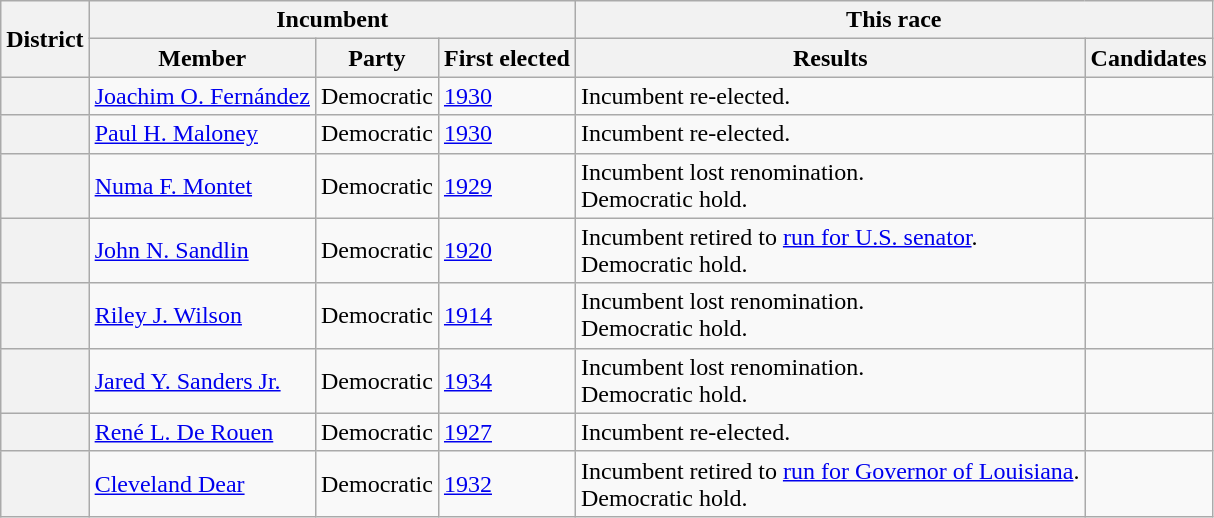<table class=wikitable>
<tr>
<th rowspan=2>District</th>
<th colspan=3>Incumbent</th>
<th colspan=2>This race</th>
</tr>
<tr>
<th>Member</th>
<th>Party</th>
<th>First elected</th>
<th>Results</th>
<th>Candidates</th>
</tr>
<tr>
<th></th>
<td><a href='#'>Joachim O. Fernández</a></td>
<td>Democratic</td>
<td><a href='#'>1930</a></td>
<td>Incumbent re-elected.</td>
<td nowrap></td>
</tr>
<tr>
<th></th>
<td><a href='#'>Paul H. Maloney</a></td>
<td>Democratic</td>
<td><a href='#'>1930</a></td>
<td>Incumbent re-elected.</td>
<td nowrap></td>
</tr>
<tr>
<th></th>
<td><a href='#'>Numa F. Montet</a></td>
<td>Democratic</td>
<td><a href='#'>1929 </a></td>
<td>Incumbent lost renomination.<br>Democratic hold.</td>
<td nowrap></td>
</tr>
<tr>
<th></th>
<td><a href='#'>John N. Sandlin</a></td>
<td>Democratic</td>
<td><a href='#'>1920</a></td>
<td>Incumbent retired to <a href='#'>run for U.S. senator</a>.<br>Democratic hold.</td>
<td nowrap></td>
</tr>
<tr>
<th></th>
<td><a href='#'>Riley J. Wilson</a></td>
<td>Democratic</td>
<td><a href='#'>1914</a></td>
<td>Incumbent lost renomination.<br>Democratic hold.</td>
<td nowrap></td>
</tr>
<tr>
<th></th>
<td><a href='#'>Jared Y. Sanders Jr.</a></td>
<td>Democratic</td>
<td><a href='#'>1934</a></td>
<td>Incumbent lost renomination.<br>Democratic hold.</td>
<td nowrap></td>
</tr>
<tr>
<th></th>
<td><a href='#'>René L. De Rouen</a></td>
<td>Democratic</td>
<td><a href='#'>1927 </a></td>
<td>Incumbent re-elected.</td>
<td nowrap></td>
</tr>
<tr>
<th></th>
<td><a href='#'>Cleveland Dear</a></td>
<td>Democratic</td>
<td><a href='#'>1932</a></td>
<td>Incumbent retired to <a href='#'>run for Governor of Louisiana</a>.<br>Democratic hold.</td>
<td nowrap></td>
</tr>
</table>
